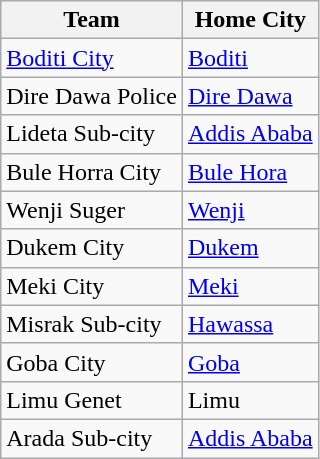<table class="wikitable">
<tr>
<th>Team</th>
<th>Home City</th>
</tr>
<tr>
<td><a href='#'>Boditi City</a></td>
<td><a href='#'>Boditi</a></td>
</tr>
<tr>
<td>Dire Dawa Police</td>
<td><a href='#'>Dire Dawa</a></td>
</tr>
<tr>
<td>Lideta Sub-city</td>
<td><a href='#'>Addis Ababa</a></td>
</tr>
<tr>
<td>Bule Horra City</td>
<td><a href='#'>Bule Hora</a></td>
</tr>
<tr>
<td>Wenji Suger</td>
<td><a href='#'>Wenji</a></td>
</tr>
<tr>
<td>Dukem City</td>
<td><a href='#'>Dukem</a></td>
</tr>
<tr>
<td>Meki City</td>
<td><a href='#'>Meki</a></td>
</tr>
<tr>
<td>Misrak Sub-city</td>
<td><a href='#'>Hawassa</a></td>
</tr>
<tr>
<td>Goba City</td>
<td><a href='#'>Goba</a></td>
</tr>
<tr>
<td>Limu Genet</td>
<td>Limu</td>
</tr>
<tr>
<td>Arada Sub-city</td>
<td><a href='#'>Addis Ababa</a></td>
</tr>
</table>
